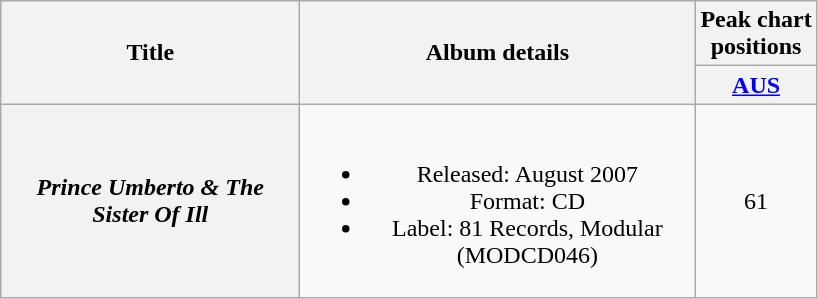<table class="wikitable plainrowheaders" style="text-align:center;" border="1">
<tr>
<th scope="col" rowspan="2" style="width:12em;">Title</th>
<th scope="col" rowspan="2" style="width:16em;">Album details</th>
<th scope="col" colspan="1">Peak chart<br>positions</th>
</tr>
<tr>
<th scope="col" style="text-align:center;"><a href='#'>AUS</a><br></th>
</tr>
<tr>
<th scope="row"><em>Prince Umberto & The Sister Of Ill</em></th>
<td><br><ul><li>Released: August 2007</li><li>Format: CD</li><li>Label: 81 Records, Modular (MODCD046)</li></ul></td>
<td align="center">61</td>
</tr>
</table>
